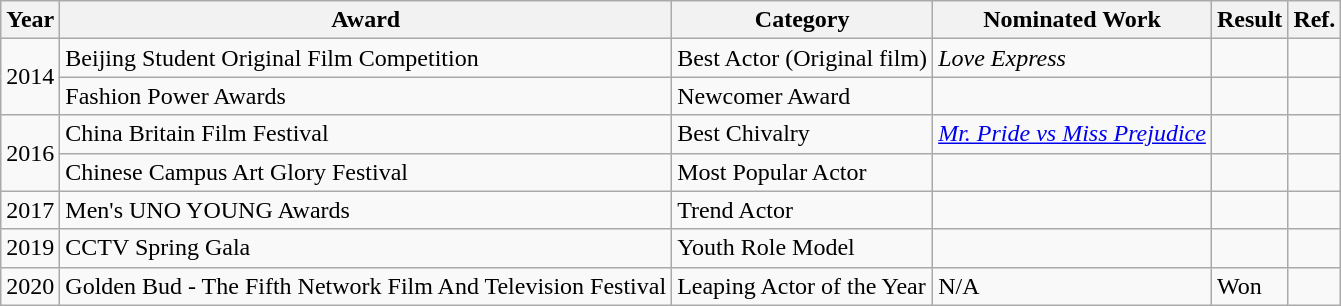<table class="wikitable">
<tr>
<th>Year</th>
<th>Award</th>
<th>Category</th>
<th>Nominated Work</th>
<th>Result</th>
<th>Ref.</th>
</tr>
<tr>
<td rowspan=2>2014</td>
<td>Beijing Student Original Film Competition</td>
<td>Best Actor (Original film)</td>
<td><em>Love Express</em></td>
<td></td>
<td></td>
</tr>
<tr>
<td>Fashion Power Awards</td>
<td>Newcomer Award</td>
<td></td>
<td></td>
<td></td>
</tr>
<tr>
<td rowspan=2>2016</td>
<td>China Britain Film Festival</td>
<td>Best Chivalry</td>
<td><em><a href='#'>Mr. Pride vs Miss Prejudice</a></em></td>
<td></td>
<td></td>
</tr>
<tr>
<td>Chinese Campus Art Glory Festival</td>
<td>Most Popular Actor</td>
<td></td>
<td></td>
<td></td>
</tr>
<tr>
<td>2017</td>
<td>Men's UNO YOUNG Awards</td>
<td>Trend Actor</td>
<td></td>
<td></td>
<td></td>
</tr>
<tr>
<td>2019</td>
<td>CCTV Spring Gala</td>
<td>Youth Role Model</td>
<td></td>
<td></td>
<td></td>
</tr>
<tr>
<td>2020</td>
<td>Golden Bud - The Fifth Network Film And Television Festival</td>
<td>Leaping Actor of the Year</td>
<td>N/A</td>
<td>Won</td>
<td></td>
</tr>
</table>
